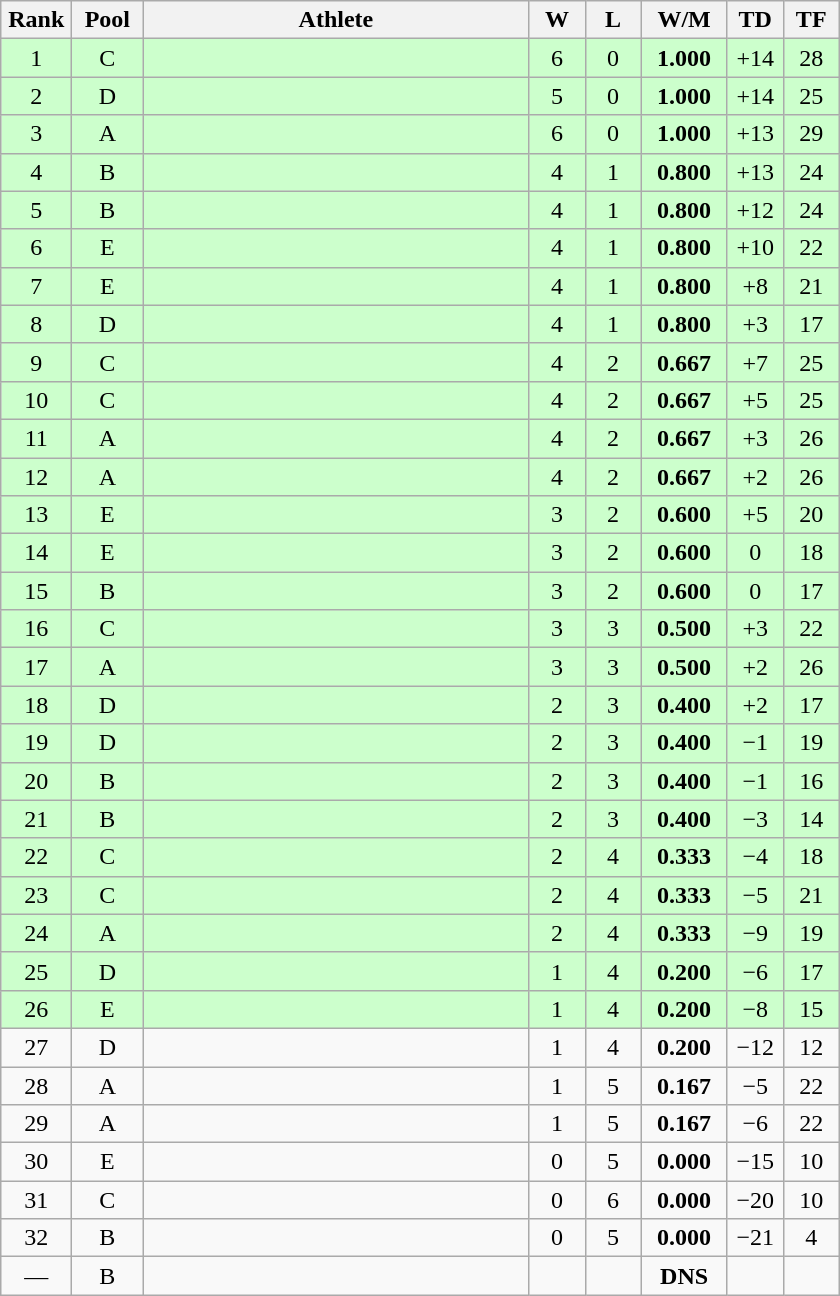<table class=wikitable style="text-align:center">
<tr>
<th width=40>Rank</th>
<th width=40>Pool</th>
<th width=250>Athlete</th>
<th width=30>W</th>
<th width=30>L</th>
<th width=50>W/M</th>
<th width=30>TD</th>
<th width=30>TF</th>
</tr>
<tr bgcolor="ccffcc">
<td>1</td>
<td>C</td>
<td align=left></td>
<td>6</td>
<td>0</td>
<td><strong>1.000</strong></td>
<td>+14</td>
<td>28</td>
</tr>
<tr bgcolor="ccffcc">
<td>2</td>
<td>D</td>
<td align=left></td>
<td>5</td>
<td>0</td>
<td><strong>1.000</strong></td>
<td>+14</td>
<td>25</td>
</tr>
<tr bgcolor="ccffcc">
<td>3</td>
<td>A</td>
<td align=left></td>
<td>6</td>
<td>0</td>
<td><strong>1.000</strong></td>
<td>+13</td>
<td>29</td>
</tr>
<tr bgcolor="ccffcc">
<td>4</td>
<td>B</td>
<td align=left></td>
<td>4</td>
<td>1</td>
<td><strong>0.800</strong></td>
<td>+13</td>
<td>24</td>
</tr>
<tr bgcolor="ccffcc">
<td>5</td>
<td>B</td>
<td align=left></td>
<td>4</td>
<td>1</td>
<td><strong>0.800</strong></td>
<td>+12</td>
<td>24</td>
</tr>
<tr bgcolor="ccffcc">
<td>6</td>
<td>E</td>
<td align=left></td>
<td>4</td>
<td>1</td>
<td><strong>0.800</strong></td>
<td>+10</td>
<td>22</td>
</tr>
<tr bgcolor="ccffcc">
<td>7</td>
<td>E</td>
<td align=left></td>
<td>4</td>
<td>1</td>
<td><strong>0.800</strong></td>
<td>+8</td>
<td>21</td>
</tr>
<tr bgcolor="ccffcc">
<td>8</td>
<td>D</td>
<td align=left></td>
<td>4</td>
<td>1</td>
<td><strong>0.800</strong></td>
<td>+3</td>
<td>17</td>
</tr>
<tr bgcolor="ccffcc">
<td>9</td>
<td>C</td>
<td align=left></td>
<td>4</td>
<td>2</td>
<td><strong>0.667</strong></td>
<td>+7</td>
<td>25</td>
</tr>
<tr bgcolor="ccffcc">
<td>10</td>
<td>C</td>
<td align=left></td>
<td>4</td>
<td>2</td>
<td><strong>0.667</strong></td>
<td>+5</td>
<td>25</td>
</tr>
<tr bgcolor="ccffcc">
<td>11</td>
<td>A</td>
<td align=left></td>
<td>4</td>
<td>2</td>
<td><strong>0.667</strong></td>
<td>+3</td>
<td>26</td>
</tr>
<tr bgcolor="ccffcc">
<td>12</td>
<td>A</td>
<td align=left></td>
<td>4</td>
<td>2</td>
<td><strong>0.667</strong></td>
<td>+2</td>
<td>26</td>
</tr>
<tr bgcolor="ccffcc">
<td>13</td>
<td>E</td>
<td align=left></td>
<td>3</td>
<td>2</td>
<td><strong>0.600</strong></td>
<td>+5</td>
<td>20</td>
</tr>
<tr bgcolor="ccffcc">
<td>14</td>
<td>E</td>
<td align=left></td>
<td>3</td>
<td>2</td>
<td><strong>0.600</strong></td>
<td>0</td>
<td>18</td>
</tr>
<tr bgcolor="ccffcc">
<td>15</td>
<td>B</td>
<td align=left></td>
<td>3</td>
<td>2</td>
<td><strong>0.600</strong></td>
<td>0</td>
<td>17</td>
</tr>
<tr bgcolor="ccffcc">
<td>16</td>
<td>C</td>
<td align=left></td>
<td>3</td>
<td>3</td>
<td><strong>0.500</strong></td>
<td>+3</td>
<td>22</td>
</tr>
<tr bgcolor="ccffcc">
<td>17</td>
<td>A</td>
<td align=left></td>
<td>3</td>
<td>3</td>
<td><strong>0.500</strong></td>
<td>+2</td>
<td>26</td>
</tr>
<tr bgcolor="ccffcc">
<td>18</td>
<td>D</td>
<td align=left></td>
<td>2</td>
<td>3</td>
<td><strong>0.400</strong></td>
<td>+2</td>
<td>17</td>
</tr>
<tr bgcolor="ccffcc">
<td>19</td>
<td>D</td>
<td align=left></td>
<td>2</td>
<td>3</td>
<td><strong>0.400</strong></td>
<td>−1</td>
<td>19</td>
</tr>
<tr bgcolor="ccffcc">
<td>20</td>
<td>B</td>
<td align=left></td>
<td>2</td>
<td>3</td>
<td><strong>0.400</strong></td>
<td>−1</td>
<td>16</td>
</tr>
<tr bgcolor="ccffcc">
<td>21</td>
<td>B</td>
<td align=left></td>
<td>2</td>
<td>3</td>
<td><strong>0.400</strong></td>
<td>−3</td>
<td>14</td>
</tr>
<tr bgcolor="ccffcc">
<td>22</td>
<td>C</td>
<td align=left></td>
<td>2</td>
<td>4</td>
<td><strong>0.333</strong></td>
<td>−4</td>
<td>18</td>
</tr>
<tr bgcolor="ccffcc">
<td>23</td>
<td>C</td>
<td align=left></td>
<td>2</td>
<td>4</td>
<td><strong>0.333</strong></td>
<td>−5</td>
<td>21</td>
</tr>
<tr bgcolor="ccffcc">
<td>24</td>
<td>A</td>
<td align=left></td>
<td>2</td>
<td>4</td>
<td><strong>0.333</strong></td>
<td>−9</td>
<td>19</td>
</tr>
<tr bgcolor="ccffcc">
<td>25</td>
<td>D</td>
<td align=left></td>
<td>1</td>
<td>4</td>
<td><strong>0.200</strong></td>
<td>−6</td>
<td>17</td>
</tr>
<tr bgcolor="ccffcc">
<td>26</td>
<td>E</td>
<td align=left></td>
<td>1</td>
<td>4</td>
<td><strong>0.200</strong></td>
<td>−8</td>
<td>15</td>
</tr>
<tr>
<td>27</td>
<td>D</td>
<td align=left></td>
<td>1</td>
<td>4</td>
<td><strong>0.200</strong></td>
<td>−12</td>
<td>12</td>
</tr>
<tr>
<td>28</td>
<td>A</td>
<td align=left></td>
<td>1</td>
<td>5</td>
<td><strong>0.167</strong></td>
<td>−5</td>
<td>22</td>
</tr>
<tr>
<td>29</td>
<td>A</td>
<td align=left></td>
<td>1</td>
<td>5</td>
<td><strong>0.167</strong></td>
<td>−6</td>
<td>22</td>
</tr>
<tr>
<td>30</td>
<td>E</td>
<td align=left></td>
<td>0</td>
<td>5</td>
<td><strong>0.000</strong></td>
<td>−15</td>
<td>10</td>
</tr>
<tr>
<td>31</td>
<td>C</td>
<td align=left></td>
<td>0</td>
<td>6</td>
<td><strong>0.000</strong></td>
<td>−20</td>
<td>10</td>
</tr>
<tr>
<td>32</td>
<td>B</td>
<td align=left></td>
<td>0</td>
<td>5</td>
<td><strong>0.000</strong></td>
<td>−21</td>
<td>4</td>
</tr>
<tr>
<td>—</td>
<td>B</td>
<td align=left></td>
<td></td>
<td></td>
<td><strong>DNS</strong></td>
<td></td>
<td></td>
</tr>
</table>
